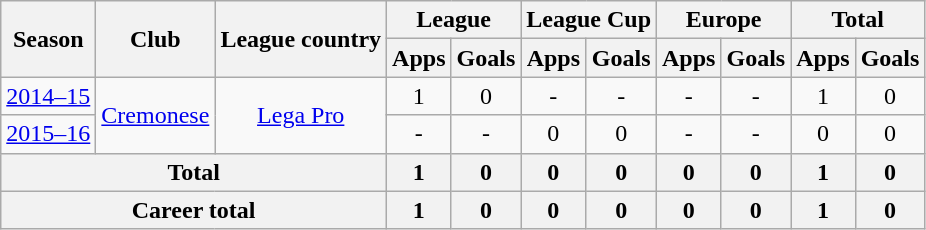<table class="wikitable" style="text-align: center;">
<tr>
<th rowspan="2">Season</th>
<th rowspan="2">Club</th>
<th rowspan="2">League country</th>
<th colspan="2">League</th>
<th colspan="2">League Cup</th>
<th colspan="2">Europe</th>
<th colspan="2">Total</th>
</tr>
<tr>
<th>Apps</th>
<th>Goals</th>
<th>Apps</th>
<th>Goals</th>
<th>Apps</th>
<th>Goals</th>
<th>Apps</th>
<th>Goals</th>
</tr>
<tr>
<td><a href='#'>2014–15</a></td>
<td rowspan="2"><a href='#'>Cremonese</a></td>
<td rowspan="2"><a href='#'>Lega Pro</a></td>
<td>1</td>
<td>0</td>
<td>-</td>
<td>-</td>
<td>-</td>
<td>-</td>
<td>1</td>
<td>0</td>
</tr>
<tr>
<td><a href='#'>2015–16</a></td>
<td>-</td>
<td>-</td>
<td>0</td>
<td>0</td>
<td>-</td>
<td>-</td>
<td>0</td>
<td>0</td>
</tr>
<tr>
<th colspan="3">Total</th>
<th>1</th>
<th>0</th>
<th>0</th>
<th>0</th>
<th>0</th>
<th>0</th>
<th>1</th>
<th>0</th>
</tr>
<tr>
<th colspan="3">Career total</th>
<th>1</th>
<th>0</th>
<th>0</th>
<th>0</th>
<th>0</th>
<th>0</th>
<th>1</th>
<th>0</th>
</tr>
</table>
